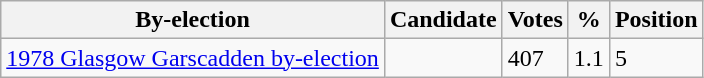<table class="wikitable">
<tr>
<th>By-election</th>
<th>Candidate</th>
<th>Votes</th>
<th>%</th>
<th>Position</th>
</tr>
<tr>
<td><a href='#'>1978 Glasgow Garscadden by-election</a></td>
<td></td>
<td>407</td>
<td>1.1</td>
<td>5</td>
</tr>
</table>
